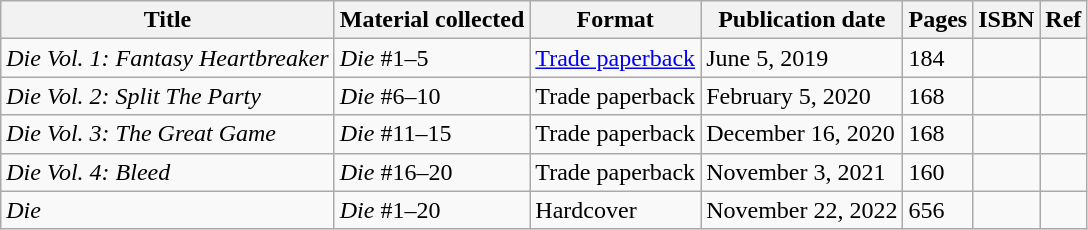<table class="wikitable">
<tr>
<th scope="col">Title</th>
<th scope="col">Material collected</th>
<th scope="col">Format</th>
<th scope="col">Publication date</th>
<th scope="col">Pages</th>
<th scope="col">ISBN</th>
<th scope="col">Ref</th>
</tr>
<tr>
<td><em>Die Vol. 1: Fantasy Heartbreaker</em></td>
<td><em>Die</em> #1–5</td>
<td><a href='#'>Trade paperback</a></td>
<td>June 5, 2019</td>
<td>184</td>
<td></td>
<td></td>
</tr>
<tr>
<td><em>Die Vol. 2: Split The Party</em></td>
<td><em>Die</em> #6–10</td>
<td>Trade paperback</td>
<td>February 5, 2020</td>
<td>168</td>
<td></td>
<td></td>
</tr>
<tr>
<td><em>Die Vol. 3: The Great Game</em></td>
<td><em>Die</em> #11–15</td>
<td>Trade paperback</td>
<td>December 16, 2020</td>
<td>168</td>
<td></td>
<td></td>
</tr>
<tr>
<td><em>Die Vol. 4: Bleed</em></td>
<td><em>Die</em> #16–20</td>
<td>Trade paperback</td>
<td>November 3, 2021</td>
<td>160</td>
<td></td>
<td></td>
</tr>
<tr>
<td><em>Die</em></td>
<td><em>Die</em> #1–20</td>
<td>Hardcover</td>
<td>November 22, 2022</td>
<td>656</td>
<td></td>
<td></td>
</tr>
</table>
